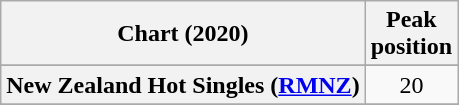<table class="wikitable sortable plainrowheaders" style="text-align:center">
<tr>
<th scope="col">Chart (2020)</th>
<th scope="col">Peak<br>position</th>
</tr>
<tr>
</tr>
<tr>
<th scope="row">New Zealand Hot Singles (<a href='#'>RMNZ</a>)</th>
<td>20</td>
</tr>
<tr>
</tr>
<tr>
</tr>
<tr>
</tr>
</table>
